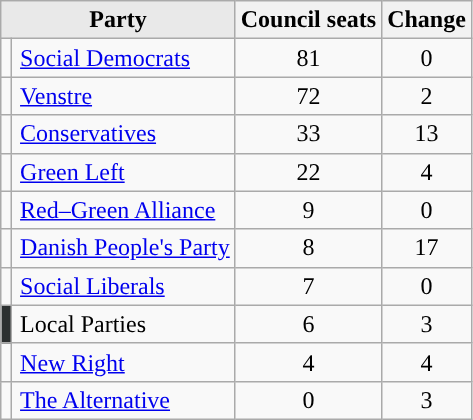<table class="wikitable">
<tr>
<th style="background-color:#E9E9E9" colspan="2">Party</th>
<th style="background-color":#E9E9E9">Council seats</th>
<th style="background-color":#E9E9E9">Change</th>
</tr>
<tr>
<td style="background:"></td>
<td style="padding-left:5px;"><a href='#'>Social Democrats</a></td>
<td align="center">81</td>
<td align="center"> 0</td>
</tr>
<tr>
<td style="background:"></td>
<td style="padding-left:5px;"><a href='#'>Venstre</a></td>
<td align="center">72</td>
<td align="center"> 2</td>
</tr>
<tr>
<td style="background:"></td>
<td style="padding-left:5px;"><a href='#'>Conservatives</a></td>
<td align="center">33</td>
<td align="center"> 13</td>
</tr>
<tr>
<td style="background:"></td>
<td style="padding-left:5px;"><a href='#'>Green Left</a></td>
<td align="center">22</td>
<td align="center"> 4</td>
</tr>
<tr>
<td style="background:"></td>
<td style="padding-left:5px;"><a href='#'>Red–Green Alliance</a></td>
<td align="center">9</td>
<td align="center"> 0</td>
</tr>
<tr>
<td style="background:"></td>
<td style="padding-left:5px;"><a href='#'>Danish People's Party</a></td>
<td align="center">8</td>
<td align="center"> 17</td>
</tr>
<tr>
<td style="background:"></td>
<td style="padding-left:5px;"><a href='#'>Social Liberals</a></td>
<td align="center">7</td>
<td align="center"> 0</td>
</tr>
<tr>
<td style="background:#2c3030; text-align:center;"></td>
<td style="padding-left:5px;">Local Parties</td>
<td align="center">6</td>
<td align="center"> 3</td>
</tr>
<tr>
<td style="background:"></td>
<td style="padding-left:5px;"><a href='#'>New Right</a></td>
<td align="center">4</td>
<td align="center"> 4</td>
</tr>
<tr>
<td style="background:"></td>
<td style="padding-left:5px;"><a href='#'>The Alternative</a></td>
<td align="center">0</td>
<td align="center"> 3</td>
</tr>
</table>
